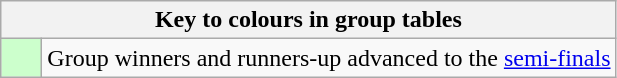<table class="wikitable" style="text-align: center;">
<tr>
<th colspan=2>Key to colours in group tables</th>
</tr>
<tr>
<td bgcolor=#ccffcc style="width: 20px;"></td>
<td align=left>Group winners and runners-up advanced to the <a href='#'>semi-finals</a></td>
</tr>
</table>
